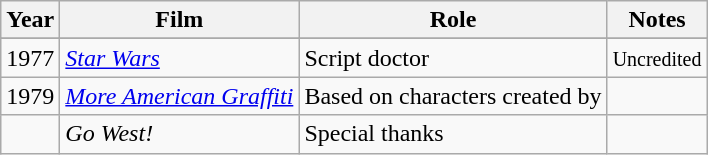<table class="wikitable sortable">
<tr>
<th>Year</th>
<th>Film</th>
<th>Role</th>
<th>Notes</th>
</tr>
<tr>
</tr>
<tr>
<td>1977</td>
<td><em><a href='#'>Star Wars</a></em></td>
<td>Script doctor</td>
<td><small>Uncredited</small></td>
</tr>
<tr>
<td>1979</td>
<td><em><a href='#'>More American Graffiti</a></em></td>
<td>Based on characters created by</td>
<td></td>
</tr>
<tr>
<td></td>
<td><em>Go West!</em></td>
<td>Special thanks</td>
<td></td>
</tr>
</table>
